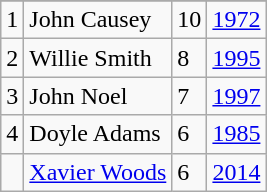<table class="wikitable">
<tr>
</tr>
<tr>
<td>1</td>
<td>John Causey</td>
<td>10</td>
<td><a href='#'>1972</a></td>
</tr>
<tr>
<td>2</td>
<td>Willie Smith</td>
<td>8</td>
<td><a href='#'>1995</a></td>
</tr>
<tr>
<td>3</td>
<td>John Noel</td>
<td>7</td>
<td><a href='#'>1997</a></td>
</tr>
<tr>
<td>4</td>
<td>Doyle Adams</td>
<td>6</td>
<td><a href='#'>1985</a></td>
</tr>
<tr>
<td></td>
<td><a href='#'>Xavier Woods</a></td>
<td>6</td>
<td><a href='#'>2014</a></td>
</tr>
</table>
